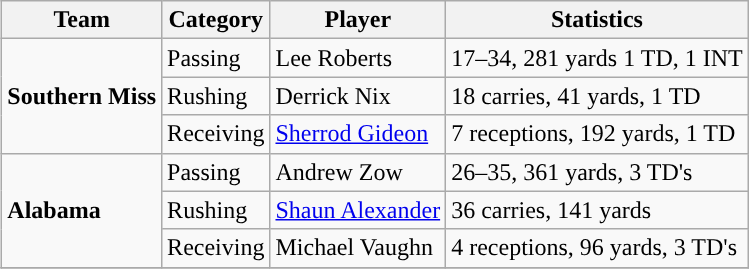<table class="wikitable" style="float: right;">
<tr>
<th>Team</th>
<th>Category</th>
<th>Player</th>
<th>Statistics</th>
</tr>
<tr>
<td rowspan=3><strong>Southern Miss</strong></td>
<td>Passing</td>
<td>Lee Roberts</td>
<td>17–34, 281 yards 1 TD, 1 INT</td>
</tr>
<tr>
<td>Rushing</td>
<td>Derrick Nix</td>
<td>18 carries, 41 yards, 1 TD</td>
</tr>
<tr>
<td>Receiving</td>
<td><a href='#'>Sherrod Gideon</a></td>
<td>7 receptions, 192 yards, 1 TD</td>
</tr>
<tr>
<td rowspan=3><strong>Alabama</strong></td>
<td>Passing</td>
<td>Andrew Zow</td>
<td>26–35, 361 yards, 3 TD's</td>
</tr>
<tr>
<td>Rushing</td>
<td><a href='#'>Shaun Alexander</a></td>
<td>36 carries, 141 yards</td>
</tr>
<tr>
<td>Receiving</td>
<td>Michael Vaughn</td>
<td>4 receptions, 96 yards, 3 TD's</td>
</tr>
<tr>
</tr>
</table>
